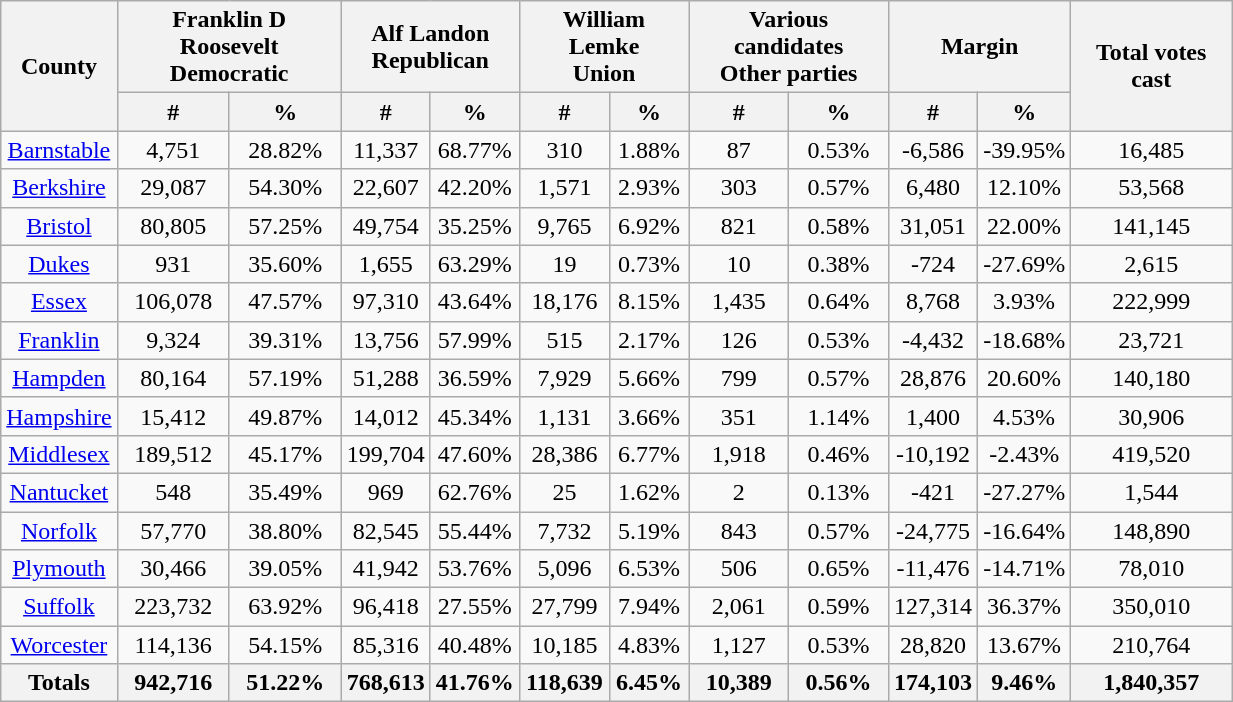<table width="65%"  class="wikitable sortable" style="text-align:center">
<tr>
<th style="text-align:center;" rowspan="2">County</th>
<th style="text-align:center;" colspan="2">Franklin D Roosevelt<br>Democratic</th>
<th style="text-align:center;" colspan="2">Alf Landon<br>Republican</th>
<th style="text-align:center;" colspan="2">William Lemke<br>Union</th>
<th style="text-align:center;" colspan="2">Various candidates<br>Other parties</th>
<th style="text-align:center;" colspan="2">Margin</th>
<th style="text-align:center;" rowspan="2">Total votes cast</th>
</tr>
<tr>
<th style="text-align:center;" data-sort-type="number">#</th>
<th style="text-align:center;" data-sort-type="number">%</th>
<th style="text-align:center;" data-sort-type="number">#</th>
<th style="text-align:center;" data-sort-type="number">%</th>
<th style="text-align:center;" data-sort-type="number">#</th>
<th style="text-align:center;" data-sort-type="number">%</th>
<th style="text-align:center;" data-sort-type="number">#</th>
<th style="text-align:center;" data-sort-type="number">%</th>
<th style="text-align:center;" data-sort-type="number">#</th>
<th style="text-align:center;" data-sort-type="number">%</th>
</tr>
<tr style="text-align:center;">
<td><a href='#'>Barnstable</a></td>
<td>4,751</td>
<td>28.82%</td>
<td>11,337</td>
<td>68.77%</td>
<td>310</td>
<td>1.88%</td>
<td>87</td>
<td>0.53%</td>
<td>-6,586</td>
<td>-39.95%</td>
<td>16,485</td>
</tr>
<tr style="text-align:center;">
<td><a href='#'>Berkshire</a></td>
<td>29,087</td>
<td>54.30%</td>
<td>22,607</td>
<td>42.20%</td>
<td>1,571</td>
<td>2.93%</td>
<td>303</td>
<td>0.57%</td>
<td>6,480</td>
<td>12.10%</td>
<td>53,568</td>
</tr>
<tr style="text-align:center;">
<td><a href='#'>Bristol</a></td>
<td>80,805</td>
<td>57.25%</td>
<td>49,754</td>
<td>35.25%</td>
<td>9,765</td>
<td>6.92%</td>
<td>821</td>
<td>0.58%</td>
<td>31,051</td>
<td>22.00%</td>
<td>141,145</td>
</tr>
<tr style="text-align:center;">
<td><a href='#'>Dukes</a></td>
<td>931</td>
<td>35.60%</td>
<td>1,655</td>
<td>63.29%</td>
<td>19</td>
<td>0.73%</td>
<td>10</td>
<td>0.38%</td>
<td>-724</td>
<td>-27.69%</td>
<td>2,615</td>
</tr>
<tr style="text-align:center;">
<td><a href='#'>Essex</a></td>
<td>106,078</td>
<td>47.57%</td>
<td>97,310</td>
<td>43.64%</td>
<td>18,176</td>
<td>8.15%</td>
<td>1,435</td>
<td>0.64%</td>
<td>8,768</td>
<td>3.93%</td>
<td>222,999</td>
</tr>
<tr style="text-align:center;">
<td><a href='#'>Franklin</a></td>
<td>9,324</td>
<td>39.31%</td>
<td>13,756</td>
<td>57.99%</td>
<td>515</td>
<td>2.17%</td>
<td>126</td>
<td>0.53%</td>
<td>-4,432</td>
<td>-18.68%</td>
<td>23,721</td>
</tr>
<tr style="text-align:center;">
<td><a href='#'>Hampden</a></td>
<td>80,164</td>
<td>57.19%</td>
<td>51,288</td>
<td>36.59%</td>
<td>7,929</td>
<td>5.66%</td>
<td>799</td>
<td>0.57%</td>
<td>28,876</td>
<td>20.60%</td>
<td>140,180</td>
</tr>
<tr style="text-align:center;">
<td><a href='#'>Hampshire</a></td>
<td>15,412</td>
<td>49.87%</td>
<td>14,012</td>
<td>45.34%</td>
<td>1,131</td>
<td>3.66%</td>
<td>351</td>
<td>1.14%</td>
<td>1,400</td>
<td>4.53%</td>
<td>30,906</td>
</tr>
<tr style="text-align:center;">
<td><a href='#'>Middlesex</a></td>
<td>189,512</td>
<td>45.17%</td>
<td>199,704</td>
<td>47.60%</td>
<td>28,386</td>
<td>6.77%</td>
<td>1,918</td>
<td>0.46%</td>
<td>-10,192</td>
<td>-2.43%</td>
<td>419,520</td>
</tr>
<tr style="text-align:center;">
<td><a href='#'>Nantucket</a></td>
<td>548</td>
<td>35.49%</td>
<td>969</td>
<td>62.76%</td>
<td>25</td>
<td>1.62%</td>
<td>2</td>
<td>0.13%</td>
<td>-421</td>
<td>-27.27%</td>
<td>1,544</td>
</tr>
<tr style="text-align:center;">
<td><a href='#'>Norfolk</a></td>
<td>57,770</td>
<td>38.80%</td>
<td>82,545</td>
<td>55.44%</td>
<td>7,732</td>
<td>5.19%</td>
<td>843</td>
<td>0.57%</td>
<td>-24,775</td>
<td>-16.64%</td>
<td>148,890</td>
</tr>
<tr style="text-align:center;">
<td><a href='#'>Plymouth</a></td>
<td>30,466</td>
<td>39.05%</td>
<td>41,942</td>
<td>53.76%</td>
<td>5,096</td>
<td>6.53%</td>
<td>506</td>
<td>0.65%</td>
<td>-11,476</td>
<td>-14.71%</td>
<td>78,010</td>
</tr>
<tr style="text-align:center;">
<td><a href='#'>Suffolk</a></td>
<td>223,732</td>
<td>63.92%</td>
<td>96,418</td>
<td>27.55%</td>
<td>27,799</td>
<td>7.94%</td>
<td>2,061</td>
<td>0.59%</td>
<td>127,314</td>
<td>36.37%</td>
<td>350,010</td>
</tr>
<tr style="text-align:center;">
<td><a href='#'>Worcester</a></td>
<td>114,136</td>
<td>54.15%</td>
<td>85,316</td>
<td>40.48%</td>
<td>10,185</td>
<td>4.83%</td>
<td>1,127</td>
<td>0.53%</td>
<td>28,820</td>
<td>13.67%</td>
<td>210,764</td>
</tr>
<tr style="text-align:center;">
<th>Totals</th>
<th>942,716</th>
<th>51.22%</th>
<th>768,613</th>
<th>41.76%</th>
<th>118,639</th>
<th>6.45%</th>
<th>10,389</th>
<th>0.56%</th>
<th>174,103</th>
<th>9.46%</th>
<th>1,840,357</th>
</tr>
</table>
